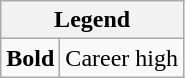<table class="wikitable">
<tr>
<th colspan="2">Legend</th>
</tr>
<tr>
<td><strong>Bold</strong></td>
<td>Career high</td>
</tr>
</table>
